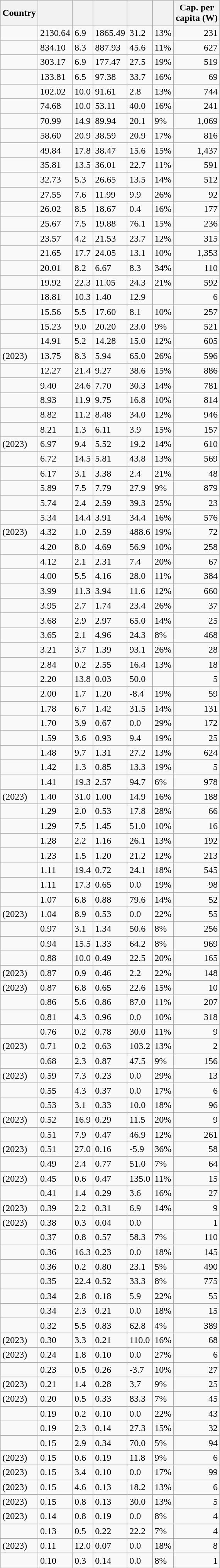<table class="sortable wikitable sticky-header static-row-numbers sort-under col1left" >
<tr>
<th>Country</th>
<th></th>
<th></th>
<th></th>
<th></th>
<th></th>
<th>Cap. per<br>capita (W)</th>
</tr>
<tr class="static-row-numbers-norank">
<td></td>
<td>2130.64</td>
<td>6.9</td>
<td>1865.49</td>
<td>31.2</td>
<td>13%</td>
<td align="right">231</td>
</tr>
<tr>
<td></td>
<td>834.10</td>
<td>8.3</td>
<td>887.93</td>
<td>45.6</td>
<td>11%</td>
<td align="right">627</td>
</tr>
<tr>
<td></td>
<td>303.17</td>
<td>6.9</td>
<td>177.47</td>
<td>27.5</td>
<td>19%</td>
<td align="right">519</td>
</tr>
<tr>
<td></td>
<td>133.81</td>
<td>6.5</td>
<td>97.38</td>
<td>33.7</td>
<td>16%</td>
<td align="right">69</td>
</tr>
<tr>
<td></td>
<td>102.02</td>
<td>10.0</td>
<td>91.61</td>
<td>2.8</td>
<td>13%</td>
<td align="right">744</td>
</tr>
<tr>
<td></td>
<td>74.68</td>
<td>10.0</td>
<td>53.11</td>
<td>40.0</td>
<td>16%</td>
<td align="right">241</td>
</tr>
<tr>
<td></td>
<td>70.99</td>
<td>14.9</td>
<td>89.94</td>
<td>20.1</td>
<td>9%</td>
<td align="right">1,069</td>
</tr>
<tr>
<td></td>
<td>58.60</td>
<td>20.9</td>
<td>38.59</td>
<td>20.9</td>
<td>17%</td>
<td align="right">816</td>
</tr>
<tr>
<td></td>
<td>49.84</td>
<td>17.8</td>
<td>38.47</td>
<td>15.6</td>
<td>15%</td>
<td align="right">1,437</td>
</tr>
<tr>
<td></td>
<td>35.81</td>
<td>13.5</td>
<td>36.01</td>
<td>22.7</td>
<td>11%</td>
<td align="right">591</td>
</tr>
<tr>
<td></td>
<td>32.73</td>
<td>5.3</td>
<td>26.65</td>
<td>13.5</td>
<td>14%</td>
<td align="right">512</td>
</tr>
<tr>
<td></td>
<td>27.55</td>
<td>7.6</td>
<td>11.99</td>
<td>9.9</td>
<td>26%</td>
<td align="right">92</td>
</tr>
<tr>
<td></td>
<td>26.02</td>
<td>8.5</td>
<td>18.67</td>
<td>0.4</td>
<td>16%</td>
<td align="right">177</td>
</tr>
<tr>
<td></td>
<td>25.67</td>
<td>7.5</td>
<td>19.88</td>
<td>76.1</td>
<td>15%</td>
<td align="right">236</td>
</tr>
<tr>
<td></td>
<td>23.57</td>
<td>4.2</td>
<td>21.53</td>
<td>23.7</td>
<td>12%</td>
<td align="right">315</td>
</tr>
<tr>
<td></td>
<td>21.65</td>
<td>17.7</td>
<td>24.05</td>
<td>13.1</td>
<td>10%</td>
<td align="right">1,353</td>
</tr>
<tr>
<td></td>
<td>20.01</td>
<td>8.2</td>
<td>6.67</td>
<td>8.3</td>
<td>34%</td>
<td align="right">110</td>
</tr>
<tr>
<td></td>
<td>19.92</td>
<td>22.3</td>
<td>11.05</td>
<td>24.3</td>
<td>21%</td>
<td align="right">592</td>
</tr>
<tr>
<td></td>
<td>18.81</td>
<td>10.3</td>
<td>1.40</td>
<td>12.9</td>
<td></td>
<td align="right">6</td>
</tr>
<tr>
<td></td>
<td>15.56</td>
<td>5.5</td>
<td>17.60</td>
<td>8.1</td>
<td>10%</td>
<td align="right">257</td>
</tr>
<tr>
<td></td>
<td>15.23</td>
<td>9.0</td>
<td>20.20</td>
<td>23.0</td>
<td>9%</td>
<td align="right">521</td>
</tr>
<tr>
<td></td>
<td>14.91</td>
<td>5.2</td>
<td>14.28</td>
<td>15.0</td>
<td>12%</td>
<td align="right">605</td>
</tr>
<tr>
<td> (2023)</td>
<td>13.75</td>
<td>8.3</td>
<td>5.94</td>
<td>65.0</td>
<td>26%</td>
<td align="right">596</td>
</tr>
<tr>
<td></td>
<td>12.27</td>
<td>21.4</td>
<td>9.27</td>
<td>38.6</td>
<td>15%</td>
<td align="right">886</td>
</tr>
<tr>
<td></td>
<td>9.40</td>
<td>24.6</td>
<td>7.70</td>
<td>30.3</td>
<td>14%</td>
<td align="right">781</td>
</tr>
<tr>
<td></td>
<td>8.93</td>
<td>11.9</td>
<td>9.75</td>
<td>16.8</td>
<td>10%</td>
<td align="right">814</td>
</tr>
<tr>
<td></td>
<td>8.82</td>
<td>11.2</td>
<td>8.48</td>
<td>34.0</td>
<td>12%</td>
<td align="right">946</td>
</tr>
<tr>
<td></td>
<td>8.21</td>
<td>1.3</td>
<td>6.11</td>
<td>3.9</td>
<td>15%</td>
<td align="right">157</td>
</tr>
<tr>
<td> (2023)</td>
<td>6.97</td>
<td>9.4</td>
<td>5.52</td>
<td>19.2</td>
<td>14%</td>
<td align="right">610</td>
</tr>
<tr>
<td></td>
<td>6.72</td>
<td>14.5</td>
<td>5.81</td>
<td>43.8</td>
<td>13%</td>
<td align="right">569</td>
</tr>
<tr>
<td></td>
<td>6.17</td>
<td>3.1</td>
<td>3.38</td>
<td>2.4</td>
<td>21%</td>
<td align="right">48</td>
</tr>
<tr>
<td></td>
<td>5.89</td>
<td>7.5</td>
<td>7.79</td>
<td>27.9</td>
<td>9%</td>
<td align="right">879</td>
</tr>
<tr>
<td></td>
<td>5.74</td>
<td>2.4</td>
<td>2.59</td>
<td>39.3</td>
<td>25%</td>
<td align="right">23</td>
</tr>
<tr>
<td></td>
<td>5.34</td>
<td>14.4</td>
<td>3.91</td>
<td>34.4</td>
<td>16%</td>
<td align="right">576</td>
</tr>
<tr>
<td> (2023)</td>
<td>4.32</td>
<td>1.0</td>
<td>2.59</td>
<td>488.6</td>
<td>19%</td>
<td align="right">72</td>
</tr>
<tr>
<td></td>
<td>4.20</td>
<td>8.0</td>
<td>4.69</td>
<td>56.9</td>
<td>10%</td>
<td align="right">258</td>
</tr>
<tr>
<td></td>
<td>4.12</td>
<td>2.1</td>
<td>2.31</td>
<td>7.4</td>
<td>20%</td>
<td align="right">67</td>
</tr>
<tr>
<td></td>
<td>4.00</td>
<td>5.5</td>
<td>4.16</td>
<td>28.0</td>
<td>11%</td>
<td align="right">384</td>
</tr>
<tr>
<td></td>
<td>3.99</td>
<td>11.3</td>
<td>3.94</td>
<td>11.6</td>
<td>12%</td>
<td align="right">660</td>
</tr>
<tr>
<td></td>
<td>3.95</td>
<td>2.7</td>
<td>1.74</td>
<td>23.4</td>
<td>26%</td>
<td align="right">37</td>
</tr>
<tr>
<td></td>
<td>3.68</td>
<td>2.9</td>
<td>2.97</td>
<td>65.0</td>
<td>14%</td>
<td align="right">25</td>
</tr>
<tr>
<td></td>
<td>3.65</td>
<td>2.1</td>
<td>4.96</td>
<td>24.3</td>
<td>8%</td>
<td align="right">468</td>
</tr>
<tr>
<td></td>
<td>3.21</td>
<td>3.7</td>
<td>1.39</td>
<td>93.1</td>
<td>26%</td>
<td align="right">28</td>
</tr>
<tr>
<td></td>
<td>2.84</td>
<td>0.2</td>
<td>2.55</td>
<td>16.4</td>
<td>13%</td>
<td align="right">18</td>
</tr>
<tr>
<td></td>
<td>2.20</td>
<td>13.8</td>
<td>0.03</td>
<td>50.0</td>
<td></td>
<td align="right">5</td>
</tr>
<tr>
<td></td>
<td>2.00</td>
<td>1.7</td>
<td>1.20</td>
<td>-8.4</td>
<td>19%</td>
<td align="right">59</td>
</tr>
<tr>
<td></td>
<td>1.78</td>
<td>6.7</td>
<td>1.42</td>
<td>31.5</td>
<td>14%</td>
<td align="right">131</td>
</tr>
<tr>
<td></td>
<td>1.70</td>
<td>3.9</td>
<td>0.67</td>
<td>0.0</td>
<td>29%</td>
<td align="right">172</td>
</tr>
<tr>
<td></td>
<td>1.59</td>
<td>3.6</td>
<td>0.93</td>
<td>9.4</td>
<td>19%</td>
<td align="right">25</td>
</tr>
<tr>
<td></td>
<td>1.48</td>
<td>9.7</td>
<td>1.31</td>
<td>27.2</td>
<td>13%</td>
<td align="right">624</td>
</tr>
<tr>
<td></td>
<td>1.42</td>
<td>1.3</td>
<td>0.85</td>
<td>13.3</td>
<td>19%</td>
<td align="right">5</td>
</tr>
<tr>
<td></td>
<td>1.41</td>
<td>19.3</td>
<td>2.57</td>
<td>94.7</td>
<td>6%</td>
<td align="right">978</td>
</tr>
<tr>
<td> (2023)</td>
<td>1.40</td>
<td>31.0</td>
<td>1.00</td>
<td>14.9</td>
<td>16%</td>
<td align="right">188</td>
</tr>
<tr>
<td></td>
<td>1.29</td>
<td>2.0</td>
<td>0.53</td>
<td>17.8</td>
<td>28%</td>
<td align="right">66</td>
</tr>
<tr>
<td></td>
<td>1.29</td>
<td>7.5</td>
<td>1.45</td>
<td>51.0</td>
<td>10%</td>
<td align="right">16</td>
</tr>
<tr>
<td></td>
<td>1.28</td>
<td>2.2</td>
<td>1.16</td>
<td>26.1</td>
<td>13%</td>
<td align="right">192</td>
</tr>
<tr>
<td></td>
<td>1.23</td>
<td>1.5</td>
<td>1.20</td>
<td>21.2</td>
<td>12%</td>
<td align="right">213</td>
</tr>
<tr>
<td></td>
<td>1.11</td>
<td>19.4</td>
<td>0.72</td>
<td>24.1</td>
<td>18%</td>
<td align="right">545</td>
</tr>
<tr>
<td></td>
<td>1.11</td>
<td>17.3</td>
<td>0.65</td>
<td>0.0</td>
<td>19%</td>
<td align="right">98</td>
</tr>
<tr>
<td></td>
<td>1.07</td>
<td>6.8</td>
<td>0.88</td>
<td>79.6</td>
<td>14%</td>
<td align="right">52</td>
</tr>
<tr>
<td> (2023)</td>
<td>1.04</td>
<td>8.9</td>
<td>0.53</td>
<td>0.0</td>
<td>22%</td>
<td align="right">55</td>
</tr>
<tr>
<td></td>
<td>0.97</td>
<td>3.1</td>
<td>1.34</td>
<td>50.6</td>
<td>8%</td>
<td align="right">256</td>
</tr>
<tr>
<td></td>
<td>0.94</td>
<td>15.5</td>
<td>1.33</td>
<td>64.2</td>
<td>8%</td>
<td align="right">969</td>
</tr>
<tr>
<td></td>
<td>0.88</td>
<td>10.0</td>
<td>0.49</td>
<td>22.5</td>
<td>20%</td>
<td align="right">165</td>
</tr>
<tr>
<td> (2023)</td>
<td>0.87</td>
<td>0.9</td>
<td>0.46</td>
<td>2.2</td>
<td>22%</td>
<td align="right">148</td>
</tr>
<tr>
<td> (2023)</td>
<td>0.87</td>
<td>6.8</td>
<td>0.65</td>
<td>22.6</td>
<td>15%</td>
<td align="right">10</td>
</tr>
<tr>
<td></td>
<td>0.86</td>
<td>5.6</td>
<td>0.86</td>
<td>87.0</td>
<td>11%</td>
<td align="right">207</td>
</tr>
<tr>
<td></td>
<td>0.81</td>
<td>4.3</td>
<td>0.96</td>
<td>0.0</td>
<td>10%</td>
<td align="right">318</td>
</tr>
<tr>
<td></td>
<td>0.76</td>
<td>0.2</td>
<td>0.78</td>
<td>30.0</td>
<td>11%</td>
<td align="right">9</td>
</tr>
<tr>
<td> (2023)</td>
<td>0.71</td>
<td>0.2</td>
<td>0.63</td>
<td>103.2</td>
<td>13%</td>
<td align="right">2</td>
</tr>
<tr>
<td></td>
<td>0.68</td>
<td>2.3</td>
<td>0.87</td>
<td>47.5</td>
<td>9%</td>
<td align="right">156</td>
</tr>
<tr>
<td> (2023)</td>
<td>0.59</td>
<td>7.3</td>
<td>0.23</td>
<td>0.0</td>
<td>29%</td>
<td align="right">13</td>
</tr>
<tr>
<td></td>
<td>0.55</td>
<td>4.3</td>
<td>0.37</td>
<td>0.0</td>
<td>17%</td>
<td align="right">6</td>
</tr>
<tr>
<td></td>
<td>0.53</td>
<td>3.1</td>
<td>0.33</td>
<td>10.0</td>
<td>18%</td>
<td align="right">96</td>
</tr>
<tr>
<td> (2023)</td>
<td>0.52</td>
<td>16.9</td>
<td>0.29</td>
<td>11.5</td>
<td>20%</td>
<td align="right">9</td>
</tr>
<tr>
<td></td>
<td>0.51</td>
<td>7.9</td>
<td>0.47</td>
<td>46.9</td>
<td>12%</td>
<td align="right">261</td>
</tr>
<tr>
<td> (2023)</td>
<td>0.51</td>
<td>27.0</td>
<td>0.16</td>
<td>-5.9</td>
<td>36%</td>
<td align="right">58</td>
</tr>
<tr>
<td></td>
<td>0.49</td>
<td>2.4</td>
<td>0.77</td>
<td>51.0</td>
<td>7%</td>
<td align="right">64</td>
</tr>
<tr>
<td> (2023)</td>
<td>0.45</td>
<td>0.6</td>
<td>0.47</td>
<td>135.0</td>
<td>11%</td>
<td align="right">15</td>
</tr>
<tr>
<td></td>
<td>0.41</td>
<td>1.4</td>
<td>0.29</td>
<td>3.6</td>
<td>16%</td>
<td align="right">27</td>
</tr>
<tr>
<td> (2023)</td>
<td>0.39</td>
<td>2.2</td>
<td>0.31</td>
<td>6.9</td>
<td>14%</td>
<td align="right">9</td>
</tr>
<tr>
<td> (2023)</td>
<td>0.38</td>
<td>0.3</td>
<td>0.04</td>
<td>0.0</td>
<td></td>
<td align="right">1</td>
</tr>
<tr>
<td></td>
<td>0.37</td>
<td>0.8</td>
<td>0.57</td>
<td>58.3</td>
<td>7%</td>
<td align="right">110</td>
</tr>
<tr>
<td></td>
<td>0.36</td>
<td>16.3</td>
<td>0.23</td>
<td>0.0</td>
<td>18%</td>
<td align="right">145</td>
</tr>
<tr>
<td></td>
<td>0.36</td>
<td>0.2</td>
<td>0.80</td>
<td>23.1</td>
<td>5%</td>
<td align="right">490</td>
</tr>
<tr>
<td></td>
<td>0.35</td>
<td>22.4</td>
<td>0.52</td>
<td>33.3</td>
<td>8%</td>
<td align="right">775</td>
</tr>
<tr>
<td></td>
<td>0.34</td>
<td>2.8</td>
<td>0.18</td>
<td>5.9</td>
<td>22%</td>
<td align="right">55</td>
</tr>
<tr>
<td></td>
<td>0.34</td>
<td>2.3</td>
<td>0.21</td>
<td>0.0</td>
<td>18%</td>
<td align="right">15</td>
</tr>
<tr>
<td></td>
<td>0.32</td>
<td>5.5</td>
<td>0.83</td>
<td>62.8</td>
<td>4%</td>
<td align="right">389</td>
</tr>
<tr>
<td> (2023)</td>
<td>0.30</td>
<td>3.3</td>
<td>0.21</td>
<td>110.0</td>
<td>16%</td>
<td align="right">68</td>
</tr>
<tr>
<td> (2023)</td>
<td>0.24</td>
<td>1.8</td>
<td>0.10</td>
<td>0.0</td>
<td>27%</td>
<td align="right">6</td>
</tr>
<tr>
<td></td>
<td>0.23</td>
<td>0.5</td>
<td>0.26</td>
<td>-3.7</td>
<td>10%</td>
<td align="right">27</td>
</tr>
<tr>
<td> (2023)</td>
<td>0.21</td>
<td>1.4</td>
<td>0.28</td>
<td>3.7</td>
<td>9%</td>
<td align="right">25</td>
</tr>
<tr>
<td> (2023)</td>
<td>0.20</td>
<td>0.5</td>
<td>0.33</td>
<td>83.3</td>
<td>7%</td>
<td align="right">45</td>
</tr>
<tr>
<td></td>
<td>0.19</td>
<td>0.2</td>
<td>0.10</td>
<td>0.0</td>
<td>22%</td>
<td align="right">43</td>
</tr>
<tr>
<td></td>
<td>0.19</td>
<td>2.3</td>
<td>0.14</td>
<td>27.3</td>
<td>15%</td>
<td align="right">32</td>
</tr>
<tr>
<td></td>
<td>0.15</td>
<td>2.9</td>
<td>0.34</td>
<td>70.0</td>
<td>5%</td>
<td align="right">94</td>
</tr>
<tr>
<td> (2023)</td>
<td>0.15</td>
<td>0.6</td>
<td>0.19</td>
<td>11.8</td>
<td>9%</td>
<td align="right">6</td>
</tr>
<tr>
<td> (2023)</td>
<td>0.15</td>
<td>3.4</td>
<td>0.10</td>
<td>0.0</td>
<td>17%</td>
<td align="right">99</td>
</tr>
<tr>
<td> (2023)</td>
<td>0.15</td>
<td>4.6</td>
<td>0.13</td>
<td>18.2</td>
<td>13%</td>
<td align="right">6</td>
</tr>
<tr>
<td> (2023)</td>
<td>0.15</td>
<td>0.8</td>
<td>0.13</td>
<td>30.0</td>
<td>13%</td>
<td align="right">5</td>
</tr>
<tr>
<td> (2023)</td>
<td>0.14</td>
<td>0.8</td>
<td>0.19</td>
<td>0.0</td>
<td>8%</td>
<td align="right">4</td>
</tr>
<tr>
<td></td>
<td>0.13</td>
<td>0.5</td>
<td>0.22</td>
<td>22.2</td>
<td>7%</td>
<td align="right">4</td>
</tr>
<tr>
<td> (2023)</td>
<td>0.11</td>
<td>12.0</td>
<td>0.07</td>
<td>0.0</td>
<td>18%</td>
<td align="right">8</td>
</tr>
<tr>
<td></td>
<td>0.10</td>
<td>0.3</td>
<td>0.14</td>
<td>0.0</td>
<td>8%</td>
<td align="right">1</td>
</tr>
</table>
